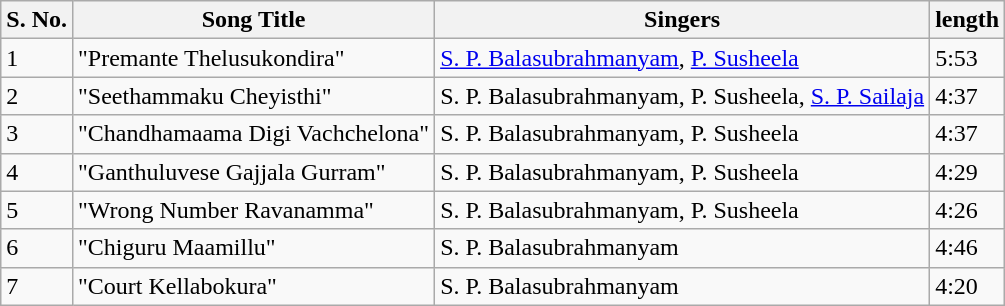<table class="wikitable">
<tr>
<th>S. No.</th>
<th>Song Title</th>
<th>Singers</th>
<th>length</th>
</tr>
<tr>
<td>1</td>
<td>"Premante Thelusukondira"</td>
<td><a href='#'>S. P. Balasubrahmanyam</a>, <a href='#'>P. Susheela</a></td>
<td>5:53</td>
</tr>
<tr>
<td>2</td>
<td>"Seethammaku Cheyisthi"</td>
<td>S. P. Balasubrahmanyam, P. Susheela, <a href='#'>S. P. Sailaja</a></td>
<td>4:37</td>
</tr>
<tr>
<td>3</td>
<td>"Chandhamaama Digi Vachchelona"</td>
<td>S. P. Balasubrahmanyam, P. Susheela</td>
<td>4:37</td>
</tr>
<tr>
<td>4</td>
<td>"Ganthuluvese Gajjala Gurram"</td>
<td>S. P. Balasubrahmanyam, P. Susheela</td>
<td>4:29</td>
</tr>
<tr>
<td>5</td>
<td>"Wrong Number Ravanamma"</td>
<td>S. P. Balasubrahmanyam, P. Susheela</td>
<td>4:26</td>
</tr>
<tr>
<td>6</td>
<td>"Chiguru Maamillu"</td>
<td>S. P. Balasubrahmanyam</td>
<td>4:46</td>
</tr>
<tr>
<td>7</td>
<td>"Court Kellabokura"</td>
<td>S. P. Balasubrahmanyam</td>
<td>4:20</td>
</tr>
</table>
